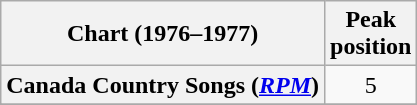<table class="wikitable sortable plainrowheaders" style="text-align:center">
<tr>
<th scope="col">Chart (1976–1977)</th>
<th scope="col">Peak<br> position</th>
</tr>
<tr>
<th scope="row">Canada Country Songs (<em><a href='#'>RPM</a></em>)</th>
<td>5</td>
</tr>
<tr>
</tr>
<tr>
</tr>
</table>
